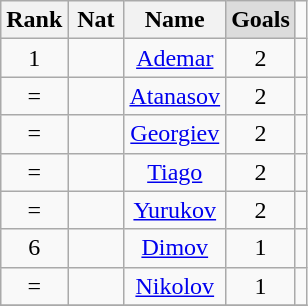<table class="wikitable" style="text-align: center;">
<tr>
<th width=20>Rank</th>
<th width=30>Nat</th>
<th width=50>Name</th>
<th width=20 style="background: #DCDCDC">Goals</th>
</tr>
<tr>
<td>1</td>
<td></td>
<td><a href='#'>Ademar</a></td>
<td>2</td>
<td></td>
</tr>
<tr>
<td>=</td>
<td></td>
<td><a href='#'>Atanasov</a></td>
<td>2</td>
<td></td>
</tr>
<tr>
<td>=</td>
<td></td>
<td><a href='#'>Georgiev</a></td>
<td>2</td>
<td></td>
</tr>
<tr>
<td>=</td>
<td></td>
<td><a href='#'>Tiago</a></td>
<td>2</td>
<td></td>
</tr>
<tr>
<td>=</td>
<td></td>
<td><a href='#'>Yurukov</a></td>
<td>2</td>
<td></td>
</tr>
<tr>
<td>6</td>
<td></td>
<td><a href='#'>Dimov</a></td>
<td>1</td>
<td></td>
</tr>
<tr>
<td>=</td>
<td></td>
<td><a href='#'>Nikolov</a></td>
<td>1</td>
<td></td>
</tr>
<tr>
</tr>
</table>
